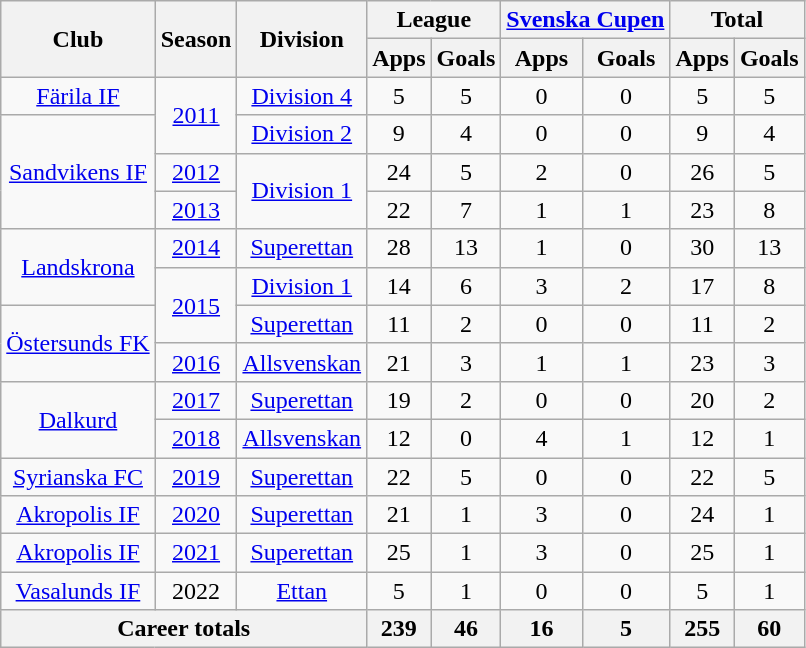<table class="wikitable" style="text-align: center;">
<tr>
<th rowspan="2">Club</th>
<th rowspan="2">Season</th>
<th rowspan="2">Division</th>
<th colspan="2">League</th>
<th colspan="2"><a href='#'>Svenska Cupen</a></th>
<th colspan="2">Total</th>
</tr>
<tr>
<th>Apps</th>
<th>Goals</th>
<th>Apps</th>
<th>Goals</th>
<th>Apps</th>
<th>Goals</th>
</tr>
<tr>
<td><a href='#'>Färila IF</a></td>
<td rowspan="2" valign="center"><a href='#'>2011</a></td>
<td><a href='#'>Division 4</a></td>
<td>5</td>
<td>5</td>
<td>0</td>
<td>0</td>
<td>5</td>
<td>5</td>
</tr>
<tr>
<td rowspan="3" valign="center"><a href='#'>Sandvikens IF</a></td>
<td><a href='#'>Division 2</a></td>
<td>9</td>
<td>4</td>
<td>0</td>
<td>0</td>
<td>9</td>
<td>4</td>
</tr>
<tr>
<td><a href='#'>2012</a></td>
<td rowspan="2"><a href='#'>Division 1</a></td>
<td>24</td>
<td>5</td>
<td>2</td>
<td>0</td>
<td>26</td>
<td>5</td>
</tr>
<tr>
<td><a href='#'>2013</a></td>
<td>22</td>
<td>7</td>
<td>1</td>
<td>1</td>
<td>23</td>
<td>8</td>
</tr>
<tr>
<td rowspan="2" valign="center"><a href='#'>Landskrona</a></td>
<td><a href='#'>2014</a></td>
<td><a href='#'>Superettan</a></td>
<td>28</td>
<td>13</td>
<td>1</td>
<td>0</td>
<td>30</td>
<td>13</td>
</tr>
<tr>
<td rowspan="2"><a href='#'>2015</a></td>
<td><a href='#'>Division 1</a></td>
<td>14</td>
<td>6</td>
<td>3</td>
<td>2</td>
<td>17</td>
<td>8</td>
</tr>
<tr>
<td rowspan="2" valign="center"><a href='#'>Östersunds FK</a></td>
<td><a href='#'>Superettan</a></td>
<td>11</td>
<td>2</td>
<td>0</td>
<td>0</td>
<td>11</td>
<td>2</td>
</tr>
<tr>
<td><a href='#'>2016</a></td>
<td><a href='#'>Allsvenskan</a></td>
<td>21</td>
<td>3</td>
<td>1</td>
<td>1</td>
<td>23</td>
<td>3</td>
</tr>
<tr>
<td rowspan="2" valign="center"><a href='#'>Dalkurd</a></td>
<td><a href='#'>2017</a></td>
<td><a href='#'>Superettan</a></td>
<td>19</td>
<td>2</td>
<td>0</td>
<td>0</td>
<td>20</td>
<td>2</td>
</tr>
<tr>
<td><a href='#'>2018</a></td>
<td><a href='#'>Allsvenskan</a></td>
<td>12</td>
<td>0</td>
<td>4</td>
<td>1</td>
<td>12</td>
<td>1</td>
</tr>
<tr>
<td><a href='#'>Syrianska FC</a></td>
<td><a href='#'>2019</a></td>
<td><a href='#'>Superettan</a></td>
<td>22</td>
<td>5</td>
<td>0</td>
<td>0</td>
<td>22</td>
<td>5</td>
</tr>
<tr>
<td><a href='#'>Akropolis IF</a></td>
<td><a href='#'>2020</a></td>
<td><a href='#'>Superettan</a></td>
<td>21</td>
<td>1</td>
<td>3</td>
<td>0</td>
<td>24</td>
<td>1</td>
</tr>
<tr>
<td><a href='#'>Akropolis IF</a></td>
<td><a href='#'>2021</a></td>
<td><a href='#'>Superettan</a></td>
<td>25</td>
<td>1</td>
<td>3</td>
<td>0</td>
<td>25</td>
<td>1</td>
</tr>
<tr>
<td><a href='#'>Vasalunds IF</a></td>
<td>2022</td>
<td><a href='#'>Ettan</a></td>
<td>5</td>
<td>1</td>
<td>0</td>
<td>0</td>
<td>5</td>
<td>1</td>
</tr>
<tr>
<th colspan="3">Career totals</th>
<th>239</th>
<th>46</th>
<th>16</th>
<th>5</th>
<th>255</th>
<th>60</th>
</tr>
</table>
